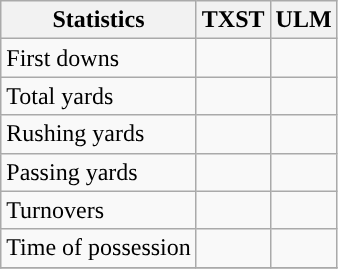<table class="wikitable">
<tr>
<th>Statistics</th>
<th>TXST</th>
<th>ULM</th>
</tr>
<tr>
<td>First downs</td>
<td></td>
<td></td>
</tr>
<tr>
<td>Total yards</td>
<td></td>
<td></td>
</tr>
<tr>
<td>Rushing yards</td>
<td></td>
<td></td>
</tr>
<tr>
<td>Passing yards</td>
<td></td>
<td></td>
</tr>
<tr>
<td>Turnovers</td>
<td></td>
<td></td>
</tr>
<tr>
<td>Time of possession</td>
<td></td>
<td></td>
</tr>
<tr>
</tr>
</table>
